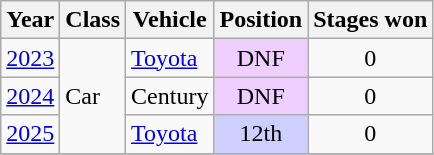<table class="wikitable">
<tr>
<th>Year</th>
<th>Class</th>
<th>Vehicle</th>
<th>Position</th>
<th>Stages won</th>
</tr>
<tr>
<td><a href='#'>2023</a></td>
<td rowspan=3>Car</td>
<td> <a href='#'>Toyota</a></td>
<td align="center" style="background:#EFCFFF;">DNF</td>
<td align="center">0</td>
</tr>
<tr>
<td><a href='#'>2024</a></td>
<td> Century</td>
<td align="center" style="background:#EFCFFF;">DNF</td>
<td align="center">0</td>
</tr>
<tr>
<td><a href='#'>2025</a></td>
<td> <a href='#'>Toyota</a></td>
<td align="center" style="background:#CFCFFF;">12th</td>
<td align="center">0</td>
</tr>
<tr>
</tr>
</table>
